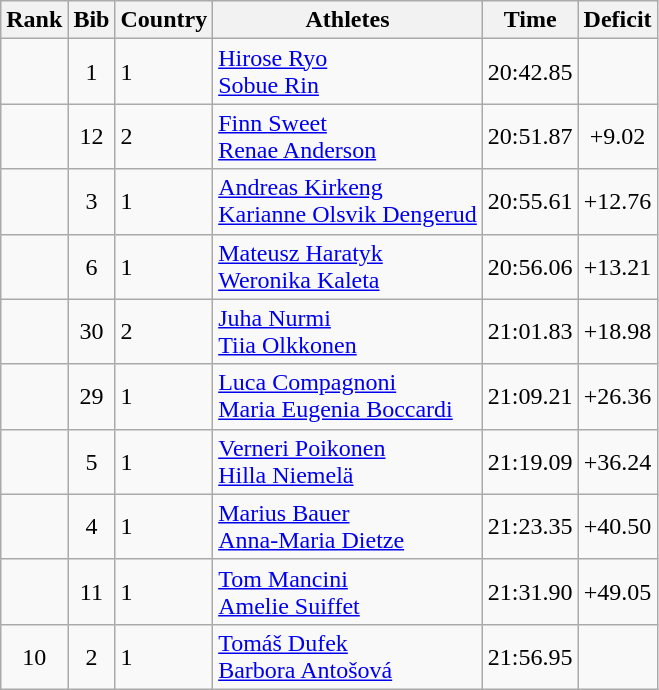<table class="wikitable sortable" style="text-align:center">
<tr>
<th>Rank</th>
<th>Bib</th>
<th>Country</th>
<th>Athletes</th>
<th>Time</th>
<th>Deficit</th>
</tr>
<tr>
<td></td>
<td>1</td>
<td align=left> 1</td>
<td align=left><a href='#'>Hirose Ryo</a><br><a href='#'>Sobue Rin</a></td>
<td>20:42.85</td>
<td></td>
</tr>
<tr>
<td></td>
<td>12</td>
<td align=left> 2</td>
<td align=left><a href='#'>Finn Sweet</a><br><a href='#'>Renae Anderson</a></td>
<td>20:51.87</td>
<td>+9.02</td>
</tr>
<tr>
<td></td>
<td>3</td>
<td align=left> 1</td>
<td align=left><a href='#'>Andreas Kirkeng</a><br><a href='#'>Karianne Olsvik Dengerud</a></td>
<td>20:55.61</td>
<td>+12.76</td>
</tr>
<tr>
<td></td>
<td>6</td>
<td align=left> 1</td>
<td align=left><a href='#'>Mateusz Haratyk</a><br><a href='#'>Weronika Kaleta</a></td>
<td>20:56.06</td>
<td>+13.21</td>
</tr>
<tr>
<td></td>
<td>30</td>
<td align=left> 2</td>
<td align=left><a href='#'>Juha Nurmi</a><br><a href='#'>Tiia Olkkonen</a></td>
<td>21:01.83</td>
<td>+18.98</td>
</tr>
<tr>
<td></td>
<td>29</td>
<td align=left> 1</td>
<td align=left><a href='#'>Luca Compagnoni</a><br><a href='#'>Maria Eugenia Boccardi</a></td>
<td>21:09.21</td>
<td>+26.36</td>
</tr>
<tr>
<td></td>
<td>5</td>
<td align=left> 1</td>
<td align=left><a href='#'>Verneri Poikonen</a><br><a href='#'>Hilla Niemelä</a></td>
<td>21:19.09</td>
<td>+36.24</td>
</tr>
<tr>
<td></td>
<td>4</td>
<td align=left> 1</td>
<td align=left><a href='#'>Marius Bauer</a><br><a href='#'>Anna-Maria Dietze</a></td>
<td>21:23.35</td>
<td>+40.50</td>
</tr>
<tr>
<td></td>
<td>11</td>
<td align=left> 1</td>
<td align=left><a href='#'>Tom Mancini</a><br><a href='#'>Amelie Suiffet</a></td>
<td>21:31.90</td>
<td>+49.05</td>
</tr>
<tr>
<td>10</td>
<td>2</td>
<td align=left> 1</td>
<td align=left><a href='#'>Tomáš Dufek</a><br><a href='#'>Barbora Antošová</a></td>
<td>21:56.95</td>
<td></td>
</tr>
</table>
